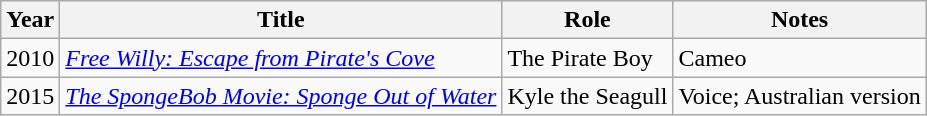<table class="wikitable">
<tr>
<th>Year</th>
<th>Title</th>
<th>Role</th>
<th>Notes</th>
</tr>
<tr>
<td>2010</td>
<td><em><a href='#'>Free Willy: Escape from Pirate's Cove</a></em></td>
<td>The Pirate Boy</td>
<td>Cameo</td>
</tr>
<tr>
<td>2015</td>
<td><em><a href='#'>The SpongeBob Movie: Sponge Out of Water</a></em></td>
<td>Kyle the Seagull</td>
<td>Voice; Australian version</td>
</tr>
</table>
